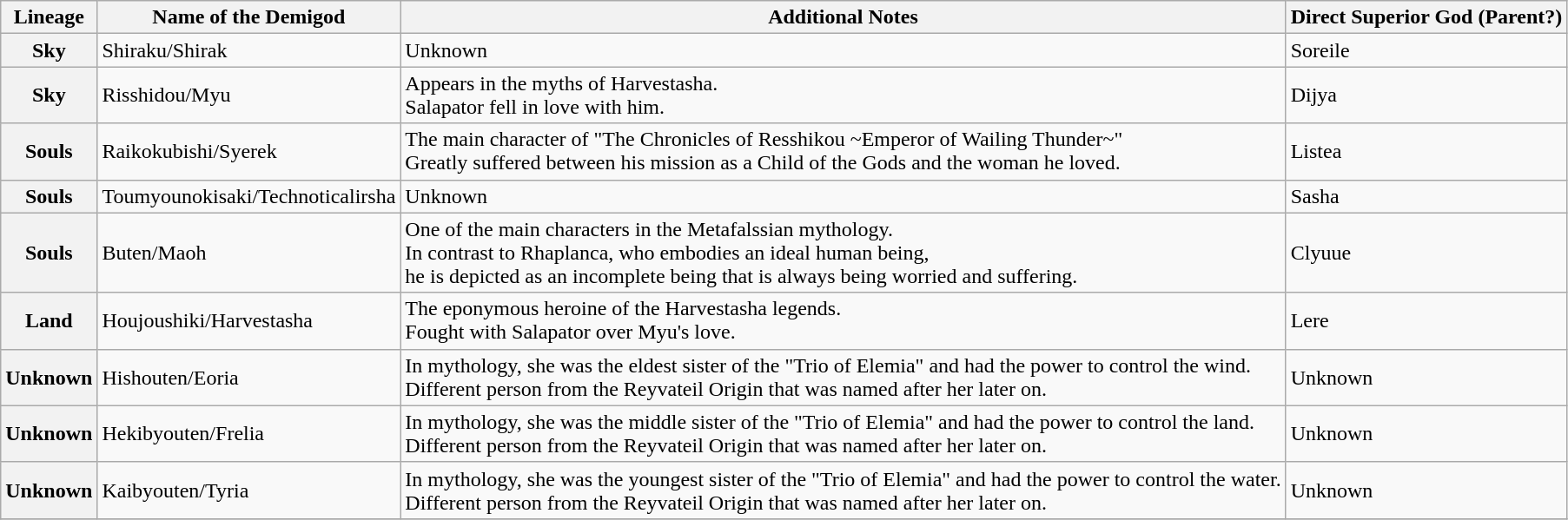<table class="wikitable">
<tr>
<th>Lineage</th>
<th>Name of the Demigod</th>
<th>Additional Notes</th>
<th>Direct Superior God (Parent?)</th>
</tr>
<tr>
<th>Sky</th>
<td>Shiraku/Shirak</td>
<td>Unknown</td>
<td>Soreile</td>
</tr>
<tr>
<th>Sky</th>
<td>Risshidou/Myu</td>
<td>Appears in the myths of Harvestasha.<br>Salapator fell in love with him.</td>
<td>Dijya</td>
</tr>
<tr>
<th>Souls</th>
<td>Raikokubishi/Syerek</td>
<td>The main character of "The Chronicles of Resshikou ~Emperor of Wailing Thunder~"<br>Greatly suffered between his mission as a Child of the Gods and the woman he loved.</td>
<td>Listea</td>
</tr>
<tr>
<th>Souls</th>
<td>Toumyounokisaki/Technoticalirsha</td>
<td>Unknown</td>
<td>Sasha</td>
</tr>
<tr>
<th>Souls</th>
<td>Buten/Maoh</td>
<td>One of the main characters in the Metafalssian mythology.<br>In contrast to Rhaplanca, who embodies an ideal human being,<br>he is depicted as an incomplete being that is always being worried and suffering.</td>
<td>Clyuue</td>
</tr>
<tr>
<th>Land</th>
<td>Houjoushiki/Harvestasha</td>
<td>The eponymous heroine of the Harvestasha legends.<br>Fought with Salapator over Myu's love.</td>
<td>Lere</td>
</tr>
<tr>
<th>Unknown</th>
<td>Hishouten/Eoria</td>
<td>In mythology, she was the eldest sister of the "Trio of Elemia" and had the power to control the wind.<br>Different person from the Reyvateil Origin that was named after her later on.</td>
<td>Unknown</td>
</tr>
<tr>
<th>Unknown</th>
<td>Hekibyouten/Frelia</td>
<td>In mythology, she was the middle sister of the "Trio of Elemia" and had the power to control the land.<br>Different person from the Reyvateil Origin that was named after her later on.</td>
<td>Unknown</td>
</tr>
<tr>
<th>Unknown</th>
<td>Kaibyouten/Tyria</td>
<td>In mythology, she was the youngest sister of the "Trio of Elemia" and had the power to control the water.<br>Different person from the Reyvateil Origin that was named after her later on.</td>
<td>Unknown</td>
</tr>
<tr>
</tr>
</table>
